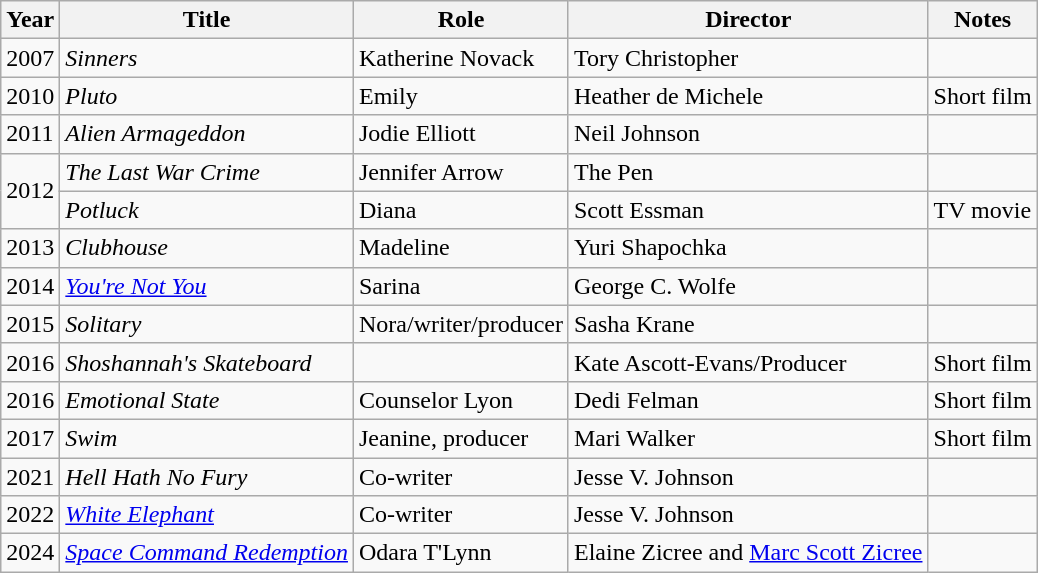<table class="wikitable sortable">
<tr>
<th>Year</th>
<th>Title</th>
<th>Role</th>
<th>Director</th>
<th class="unsortable">Notes</th>
</tr>
<tr>
<td>2007</td>
<td><em>Sinners</em></td>
<td>Katherine Novack</td>
<td>Tory Christopher</td>
<td></td>
</tr>
<tr>
<td>2010</td>
<td><em>Pluto</em></td>
<td>Emily</td>
<td>Heather de Michele</td>
<td>Short film</td>
</tr>
<tr>
<td>2011</td>
<td><em>Alien Armageddon</em></td>
<td>Jodie Elliott</td>
<td>Neil Johnson</td>
<td></td>
</tr>
<tr>
<td rowspan = "2">2012</td>
<td><em>The Last War Crime</em></td>
<td>Jennifer Arrow</td>
<td>The Pen</td>
<td></td>
</tr>
<tr>
<td><em>Potluck</em></td>
<td>Diana</td>
<td>Scott Essman</td>
<td>TV movie</td>
</tr>
<tr>
<td>2013</td>
<td><em>Clubhouse</em></td>
<td>Madeline</td>
<td>Yuri Shapochka</td>
<td></td>
</tr>
<tr>
<td>2014</td>
<td><em><a href='#'>You're Not You</a></em></td>
<td>Sarina</td>
<td>George C. Wolfe</td>
<td></td>
</tr>
<tr>
<td>2015</td>
<td><em>Solitary</em></td>
<td>Nora/writer/producer</td>
<td>Sasha Krane</td>
</tr>
<tr>
<td>2016</td>
<td><em>Shoshannah's Skateboard</em></td>
<td></td>
<td>Kate Ascott-Evans/Producer</td>
<td>Short film</td>
</tr>
<tr>
<td>2016</td>
<td><em>Emotional State</em></td>
<td>Counselor Lyon</td>
<td>Dedi Felman</td>
<td>Short film</td>
</tr>
<tr>
<td>2017</td>
<td><em>Swim</em></td>
<td>Jeanine, producer</td>
<td>Mari Walker</td>
<td>Short film</td>
</tr>
<tr>
<td>2021</td>
<td><em>Hell Hath No Fury</em></td>
<td>Co-writer</td>
<td>Jesse V. Johnson</td>
<td></td>
</tr>
<tr>
<td>2022</td>
<td><em><a href='#'>White Elephant</a></em></td>
<td>Co-writer</td>
<td>Jesse V. Johnson</td>
<td></td>
</tr>
<tr>
<td>2024</td>
<td><em><a href='#'>Space Command Redemption</a></em></td>
<td>Odara T'Lynn</td>
<td>Elaine Zicree and <a href='#'>Marc Scott Zicree</a></td>
<td></td>
</tr>
</table>
